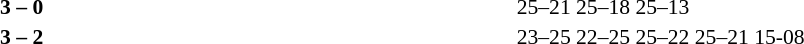<table width=100% cellspacing=1>
<tr>
<th width=20%></th>
<th width=12%></th>
<th width=20%></th>
<th width=33%></th>
<td></td>
</tr>
<tr style=font-size:90%>
<td align=right><strong></strong></td>
<td align=center><strong>3 – 0</strong></td>
<td></td>
<td>25–21 25–18 25–13</td>
<td></td>
</tr>
<tr style=font-size:90%>
<td align=right><strong></strong></td>
<td align=center><strong>3 – 2</strong></td>
<td></td>
<td>23–25 22–25 25–22 25–21 15-08</td>
</tr>
</table>
